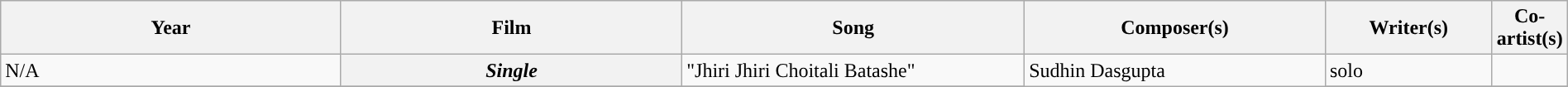<table class="wikitable plainrowheaders" width="100%" textcolor:#000;">
<tr style="background:#b0e0e66;">
<th scope="col" width=23%><strong>Year</strong></th>
<th scope="col" width=23%><strong>Film</strong></th>
<th scope="col" width=23%><strong>Song</strong></th>
<th scope="col" width=20%><strong>Composer(s)</strong></th>
<th scope="col" width=16%><strong>Writer(s)</strong></th>
<th scope="col" width=18%><strong>Co-artist(s)</strong></th>
</tr>
<tr>
<td>N/A</td>
<th><em>Single</em></th>
<td>"Jhiri Jhiri Choitali Batashe"</td>
<td rowspan=2>Sudhin Dasgupta</td>
<td>solo</td>
<td></td>
</tr>
<tr>
</tr>
</table>
